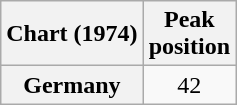<table class="wikitable sortable plainrowheaders" style="text-align:center">
<tr>
<th scope="col">Chart (1974)</th>
<th scope="col">Peak<br>position</th>
</tr>
<tr>
<th scope="row">Germany</th>
<td>42</td>
</tr>
</table>
